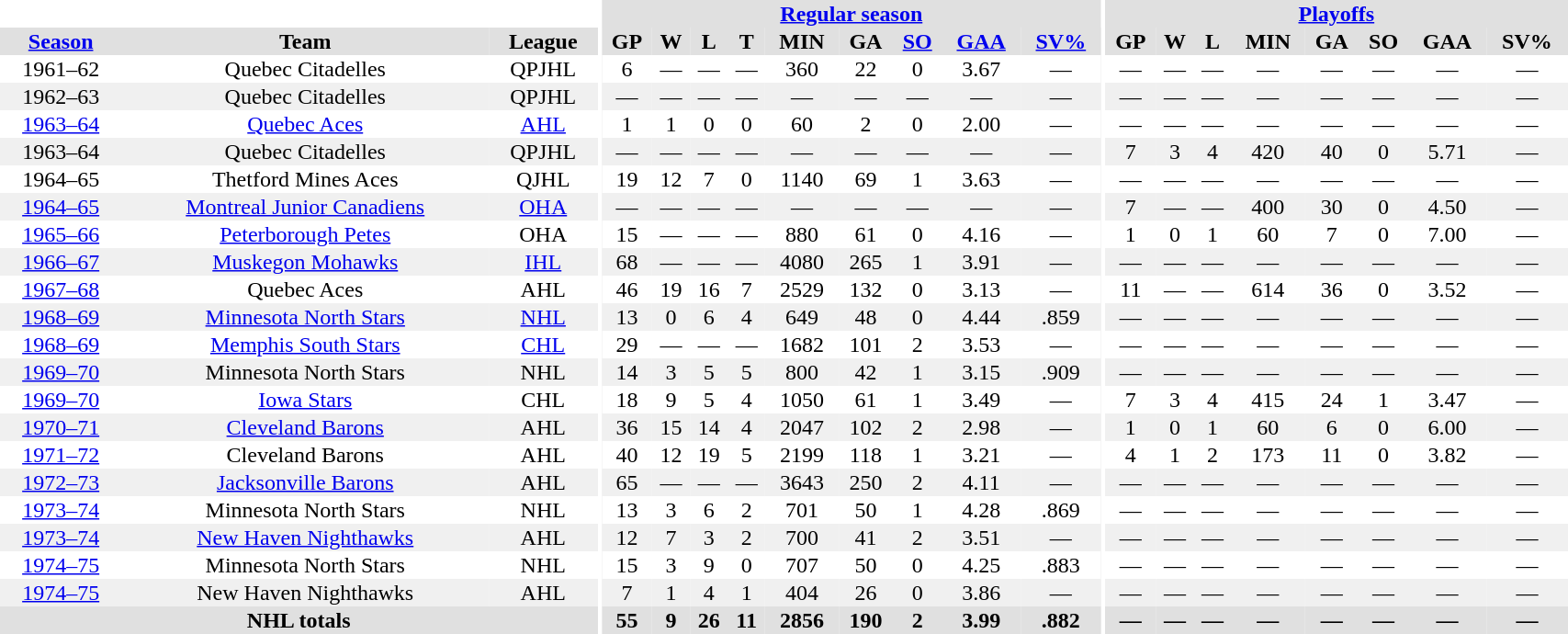<table border="0" cellpadding="1" cellspacing="0" style="width:90%; text-align:center;">
<tr bgcolor="#e0e0e0">
<th colspan="3" bgcolor="#ffffff"></th>
<th rowspan="99" bgcolor="#ffffff"></th>
<th colspan="9" bgcolor="#e0e0e0"><a href='#'>Regular season</a></th>
<th rowspan="99" bgcolor="#ffffff"></th>
<th colspan="8" bgcolor="#e0e0e0"><a href='#'>Playoffs</a></th>
</tr>
<tr bgcolor="#e0e0e0">
<th><a href='#'>Season</a></th>
<th>Team</th>
<th>League</th>
<th>GP</th>
<th>W</th>
<th>L</th>
<th>T</th>
<th>MIN</th>
<th>GA</th>
<th><a href='#'>SO</a></th>
<th><a href='#'>GAA</a></th>
<th><a href='#'>SV%</a></th>
<th>GP</th>
<th>W</th>
<th>L</th>
<th>MIN</th>
<th>GA</th>
<th>SO</th>
<th>GAA</th>
<th>SV%</th>
</tr>
<tr>
<td>1961–62</td>
<td>Quebec Citadelles</td>
<td>QPJHL</td>
<td>6</td>
<td>—</td>
<td>—</td>
<td>—</td>
<td>360</td>
<td>22</td>
<td>0</td>
<td>3.67</td>
<td>—</td>
<td>—</td>
<td>—</td>
<td>—</td>
<td>—</td>
<td>—</td>
<td>—</td>
<td>—</td>
<td>—</td>
</tr>
<tr bgcolor="#f0f0f0">
<td>1962–63</td>
<td>Quebec Citadelles</td>
<td>QPJHL</td>
<td>—</td>
<td>—</td>
<td>—</td>
<td>—</td>
<td>—</td>
<td>—</td>
<td>—</td>
<td>—</td>
<td>—</td>
<td>—</td>
<td>—</td>
<td>—</td>
<td>—</td>
<td>—</td>
<td>—</td>
<td>—</td>
<td>—</td>
</tr>
<tr>
<td><a href='#'>1963–64</a></td>
<td><a href='#'>Quebec Aces</a></td>
<td><a href='#'>AHL</a></td>
<td>1</td>
<td>1</td>
<td>0</td>
<td>0</td>
<td>60</td>
<td>2</td>
<td>0</td>
<td>2.00</td>
<td>—</td>
<td>—</td>
<td>—</td>
<td>—</td>
<td>—</td>
<td>—</td>
<td>—</td>
<td>—</td>
<td>—</td>
</tr>
<tr bgcolor="#f0f0f0">
<td>1963–64</td>
<td>Quebec Citadelles</td>
<td>QPJHL</td>
<td>—</td>
<td>—</td>
<td>—</td>
<td>—</td>
<td>—</td>
<td>—</td>
<td>—</td>
<td>—</td>
<td>—</td>
<td>7</td>
<td>3</td>
<td>4</td>
<td>420</td>
<td>40</td>
<td>0</td>
<td>5.71</td>
<td>—</td>
</tr>
<tr>
<td>1964–65</td>
<td>Thetford Mines Aces</td>
<td>QJHL</td>
<td>19</td>
<td>12</td>
<td>7</td>
<td>0</td>
<td>1140</td>
<td>69</td>
<td>1</td>
<td>3.63</td>
<td>—</td>
<td>—</td>
<td>—</td>
<td>—</td>
<td>—</td>
<td>—</td>
<td>—</td>
<td>—</td>
<td>—</td>
</tr>
<tr bgcolor="#f0f0f0">
<td><a href='#'>1964–65</a></td>
<td><a href='#'>Montreal Junior Canadiens</a></td>
<td><a href='#'>OHA</a></td>
<td>—</td>
<td>—</td>
<td>—</td>
<td>—</td>
<td>—</td>
<td>—</td>
<td>—</td>
<td>—</td>
<td>—</td>
<td>7</td>
<td>—</td>
<td>—</td>
<td>400</td>
<td>30</td>
<td>0</td>
<td>4.50</td>
<td>—</td>
</tr>
<tr>
<td><a href='#'>1965–66</a></td>
<td><a href='#'>Peterborough Petes</a></td>
<td>OHA</td>
<td>15</td>
<td>—</td>
<td>—</td>
<td>—</td>
<td>880</td>
<td>61</td>
<td>0</td>
<td>4.16</td>
<td>—</td>
<td>1</td>
<td>0</td>
<td>1</td>
<td>60</td>
<td>7</td>
<td>0</td>
<td>7.00</td>
<td>—</td>
</tr>
<tr bgcolor="#f0f0f0">
<td><a href='#'>1966–67</a></td>
<td><a href='#'>Muskegon Mohawks</a></td>
<td><a href='#'>IHL</a></td>
<td>68</td>
<td>—</td>
<td>—</td>
<td>—</td>
<td>4080</td>
<td>265</td>
<td>1</td>
<td>3.91</td>
<td>—</td>
<td>—</td>
<td>—</td>
<td>—</td>
<td>—</td>
<td>—</td>
<td>—</td>
<td>—</td>
<td>—</td>
</tr>
<tr>
<td><a href='#'>1967–68</a></td>
<td>Quebec Aces</td>
<td>AHL</td>
<td>46</td>
<td>19</td>
<td>16</td>
<td>7</td>
<td>2529</td>
<td>132</td>
<td>0</td>
<td>3.13</td>
<td>—</td>
<td>11</td>
<td>—</td>
<td>—</td>
<td>614</td>
<td>36</td>
<td>0</td>
<td>3.52</td>
<td>—</td>
</tr>
<tr bgcolor="#f0f0f0">
<td><a href='#'>1968–69</a></td>
<td><a href='#'>Minnesota North Stars</a></td>
<td><a href='#'>NHL</a></td>
<td>13</td>
<td>0</td>
<td>6</td>
<td>4</td>
<td>649</td>
<td>48</td>
<td>0</td>
<td>4.44</td>
<td>.859</td>
<td>—</td>
<td>—</td>
<td>—</td>
<td>—</td>
<td>—</td>
<td>—</td>
<td>—</td>
<td>—</td>
</tr>
<tr>
<td><a href='#'>1968–69</a></td>
<td><a href='#'>Memphis South Stars</a></td>
<td><a href='#'>CHL</a></td>
<td>29</td>
<td>—</td>
<td>—</td>
<td>—</td>
<td>1682</td>
<td>101</td>
<td>2</td>
<td>3.53</td>
<td>—</td>
<td>—</td>
<td>—</td>
<td>—</td>
<td>—</td>
<td>—</td>
<td>—</td>
<td>—</td>
<td>—</td>
</tr>
<tr bgcolor="#f0f0f0">
<td><a href='#'>1969–70</a></td>
<td>Minnesota North Stars</td>
<td>NHL</td>
<td>14</td>
<td>3</td>
<td>5</td>
<td>5</td>
<td>800</td>
<td>42</td>
<td>1</td>
<td>3.15</td>
<td>.909</td>
<td>—</td>
<td>—</td>
<td>—</td>
<td>—</td>
<td>—</td>
<td>—</td>
<td>—</td>
<td>—</td>
</tr>
<tr>
<td><a href='#'>1969–70</a></td>
<td><a href='#'>Iowa Stars</a></td>
<td>CHL</td>
<td>18</td>
<td>9</td>
<td>5</td>
<td>4</td>
<td>1050</td>
<td>61</td>
<td>1</td>
<td>3.49</td>
<td>—</td>
<td>7</td>
<td>3</td>
<td>4</td>
<td>415</td>
<td>24</td>
<td>1</td>
<td>3.47</td>
<td>—</td>
</tr>
<tr bgcolor="#f0f0f0">
<td><a href='#'>1970–71</a></td>
<td><a href='#'>Cleveland Barons</a></td>
<td>AHL</td>
<td>36</td>
<td>15</td>
<td>14</td>
<td>4</td>
<td>2047</td>
<td>102</td>
<td>2</td>
<td>2.98</td>
<td>—</td>
<td>1</td>
<td>0</td>
<td>1</td>
<td>60</td>
<td>6</td>
<td>0</td>
<td>6.00</td>
<td>—</td>
</tr>
<tr>
<td><a href='#'>1971–72</a></td>
<td>Cleveland Barons</td>
<td>AHL</td>
<td>40</td>
<td>12</td>
<td>19</td>
<td>5</td>
<td>2199</td>
<td>118</td>
<td>1</td>
<td>3.21</td>
<td>—</td>
<td>4</td>
<td>1</td>
<td>2</td>
<td>173</td>
<td>11</td>
<td>0</td>
<td>3.82</td>
<td>—</td>
</tr>
<tr bgcolor="#f0f0f0">
<td><a href='#'>1972–73</a></td>
<td><a href='#'>Jacksonville Barons</a></td>
<td>AHL</td>
<td>65</td>
<td>—</td>
<td>—</td>
<td>—</td>
<td>3643</td>
<td>250</td>
<td>2</td>
<td>4.11</td>
<td>—</td>
<td>—</td>
<td>—</td>
<td>—</td>
<td>—</td>
<td>—</td>
<td>—</td>
<td>—</td>
<td>—</td>
</tr>
<tr>
<td><a href='#'>1973–74</a></td>
<td>Minnesota North Stars</td>
<td>NHL</td>
<td>13</td>
<td>3</td>
<td>6</td>
<td>2</td>
<td>701</td>
<td>50</td>
<td>1</td>
<td>4.28</td>
<td>.869</td>
<td>—</td>
<td>—</td>
<td>—</td>
<td>—</td>
<td>—</td>
<td>—</td>
<td>—</td>
<td>—</td>
</tr>
<tr bgcolor="#f0f0f0">
<td><a href='#'>1973–74</a></td>
<td><a href='#'>New Haven Nighthawks</a></td>
<td>AHL</td>
<td>12</td>
<td>7</td>
<td>3</td>
<td>2</td>
<td>700</td>
<td>41</td>
<td>2</td>
<td>3.51</td>
<td>—</td>
<td>—</td>
<td>—</td>
<td>—</td>
<td>—</td>
<td>—</td>
<td>—</td>
<td>—</td>
<td>—</td>
</tr>
<tr>
<td><a href='#'>1974–75</a></td>
<td>Minnesota North Stars</td>
<td>NHL</td>
<td>15</td>
<td>3</td>
<td>9</td>
<td>0</td>
<td>707</td>
<td>50</td>
<td>0</td>
<td>4.25</td>
<td>.883</td>
<td>—</td>
<td>—</td>
<td>—</td>
<td>—</td>
<td>—</td>
<td>—</td>
<td>—</td>
<td>—</td>
</tr>
<tr bgcolor="#f0f0f0">
<td><a href='#'>1974–75</a></td>
<td>New Haven Nighthawks</td>
<td>AHL</td>
<td>7</td>
<td>1</td>
<td>4</td>
<td>1</td>
<td>404</td>
<td>26</td>
<td>0</td>
<td>3.86</td>
<td>—</td>
<td>—</td>
<td>—</td>
<td>—</td>
<td>—</td>
<td>—</td>
<td>—</td>
<td>—</td>
<td>—</td>
</tr>
<tr bgcolor="#e0e0e0">
<th colspan=3>NHL totals</th>
<th>55</th>
<th>9</th>
<th>26</th>
<th>11</th>
<th>2856</th>
<th>190</th>
<th>2</th>
<th>3.99</th>
<th>.882</th>
<th>—</th>
<th>—</th>
<th>—</th>
<th>—</th>
<th>—</th>
<th>—</th>
<th>—</th>
<th>—</th>
</tr>
</table>
